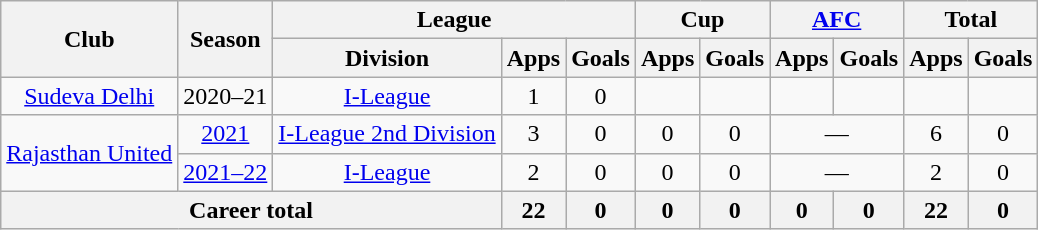<table class="wikitable" style="text-align:center">
<tr>
<th rowspan="2">Club</th>
<th rowspan="2">Season</th>
<th colspan="3">League</th>
<th colspan="2">Cup</th>
<th colspan="2"><a href='#'>AFC</a></th>
<th colspan="2">Total</th>
</tr>
<tr>
<th>Division</th>
<th>Apps</th>
<th>Goals</th>
<th>Apps</th>
<th>Goals</th>
<th>Apps</th>
<th>Goals</th>
<th>Apps</th>
<th>Goals</th>
</tr>
<tr>
<td><a href='#'>Sudeva Delhi</a></td>
<td>2020–21</td>
<td><a href='#'>I-League</a></td>
<td>1</td>
<td>0</td>
<td></td>
<td></td>
<td></td>
<td></td>
<td></td>
<td></td>
</tr>
<tr>
<td rowspan="2"><a href='#'>Rajasthan United</a></td>
<td><a href='#'>2021</a></td>
<td rowspan="1"><a href='#'>I-League 2nd Division</a></td>
<td>3</td>
<td>0</td>
<td>0</td>
<td>0</td>
<td colspan="2">—</td>
<td>6</td>
<td>0</td>
</tr>
<tr>
<td><a href='#'>2021–22</a></td>
<td rowspan="1"><a href='#'>I-League</a></td>
<td>2</td>
<td>0</td>
<td>0</td>
<td>0</td>
<td colspan="2">—</td>
<td>2</td>
<td>0</td>
</tr>
<tr>
<th colspan="3">Career total</th>
<th>22</th>
<th>0</th>
<th>0</th>
<th>0</th>
<th>0</th>
<th>0</th>
<th>22</th>
<th>0</th>
</tr>
</table>
